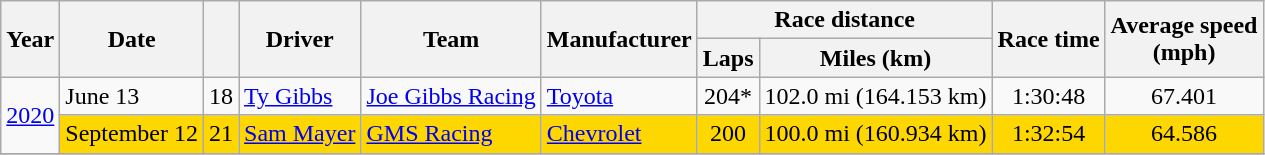<table class=wikitable>
<tr>
<th rowspan="2">Year</th>
<th rowspan="2">Date</th>
<th rowspan="2"></th>
<th rowspan="2">Driver</th>
<th rowspan="2">Team</th>
<th rowspan="2">Manufacturer</th>
<th colspan="2">Race distance</th>
<th rowspan="2">Race time</th>
<th rowspan="2">Average speed<br>(mph)</th>
</tr>
<tr>
<th>Laps</th>
<th>Miles (km)</th>
</tr>
<tr>
<td rowspan='2'><a href='#'>2020</a></td>
<td>June 13</td>
<td>18</td>
<td><a href='#'>Ty Gibbs</a></td>
<td><a href='#'>Joe Gibbs Racing</a></td>
<td><a href='#'>Toyota</a></td>
<td align="center">204*</td>
<td align="center">102.0 mi (164.153 km)</td>
<td align="center">1:30:48</td>
<td align="center">67.401</td>
</tr>
<tr bgcolor=gold>
<td>September 12</td>
<td>21</td>
<td><a href='#'>Sam Mayer</a></td>
<td><a href='#'>GMS Racing</a></td>
<td><a href='#'>Chevrolet</a></td>
<td align="center">200</td>
<td align="center">100.0 mi (160.934 km)</td>
<td align="center">1:32:54</td>
<td align="center">64.586</td>
</tr>
<tr>
</tr>
</table>
